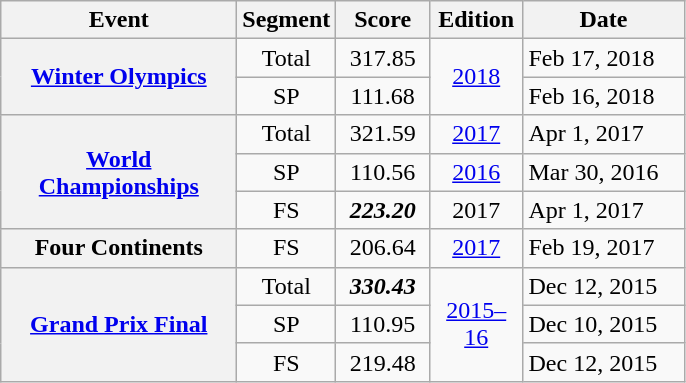<table class="wikitable plainrowheaders" style="text-align:center;">
<tr>
<th scope=col width=150px>Event</th>
<th scope=col width=55px>Segment</th>
<th scope=col width=55px>Score</th>
<th scope=col width=55px>Edition</th>
<th scope=col width=100px>Date</th>
</tr>
<tr>
<th scope=row rowspan=2><a href='#'>Winter Olympics</a></th>
<td>Total</td>
<td>317.85</td>
<td rowspan=2><a href='#'>2018</a></td>
<td align=left>Feb 17, 2018</td>
</tr>
<tr>
<td>SP</td>
<td>111.68</td>
<td align=left>Feb 16, 2018</td>
</tr>
<tr>
<th scope=row rowspan=3><a href='#'>World Championships</a></th>
<td>Total</td>
<td>321.59</td>
<td><a href='#'>2017</a></td>
<td align=left>Apr 1, 2017</td>
</tr>
<tr>
<td>SP</td>
<td>110.56</td>
<td><a href='#'>2016</a></td>
<td align=left>Mar 30, 2016</td>
</tr>
<tr>
<td>FS</td>
<td><strong><em>223.20</em></strong></td>
<td>2017</td>
<td align=left>Apr 1, 2017</td>
</tr>
<tr>
<th scope=row>Four Continents</th>
<td>FS</td>
<td>206.64</td>
<td><a href='#'>2017</a></td>
<td align=left>Feb 19, 2017</td>
</tr>
<tr>
<th scope=row rowspan=3><a href='#'>Grand Prix Final</a></th>
<td>Total</td>
<td><strong><em>330.43</em></strong></td>
<td rowspan=3><a href='#'>2015–16</a></td>
<td align=left>Dec 12, 2015</td>
</tr>
<tr>
<td>SP</td>
<td>110.95</td>
<td align=left>Dec 10, 2015</td>
</tr>
<tr>
<td>FS</td>
<td>219.48</td>
<td align=left>Dec 12, 2015</td>
</tr>
</table>
